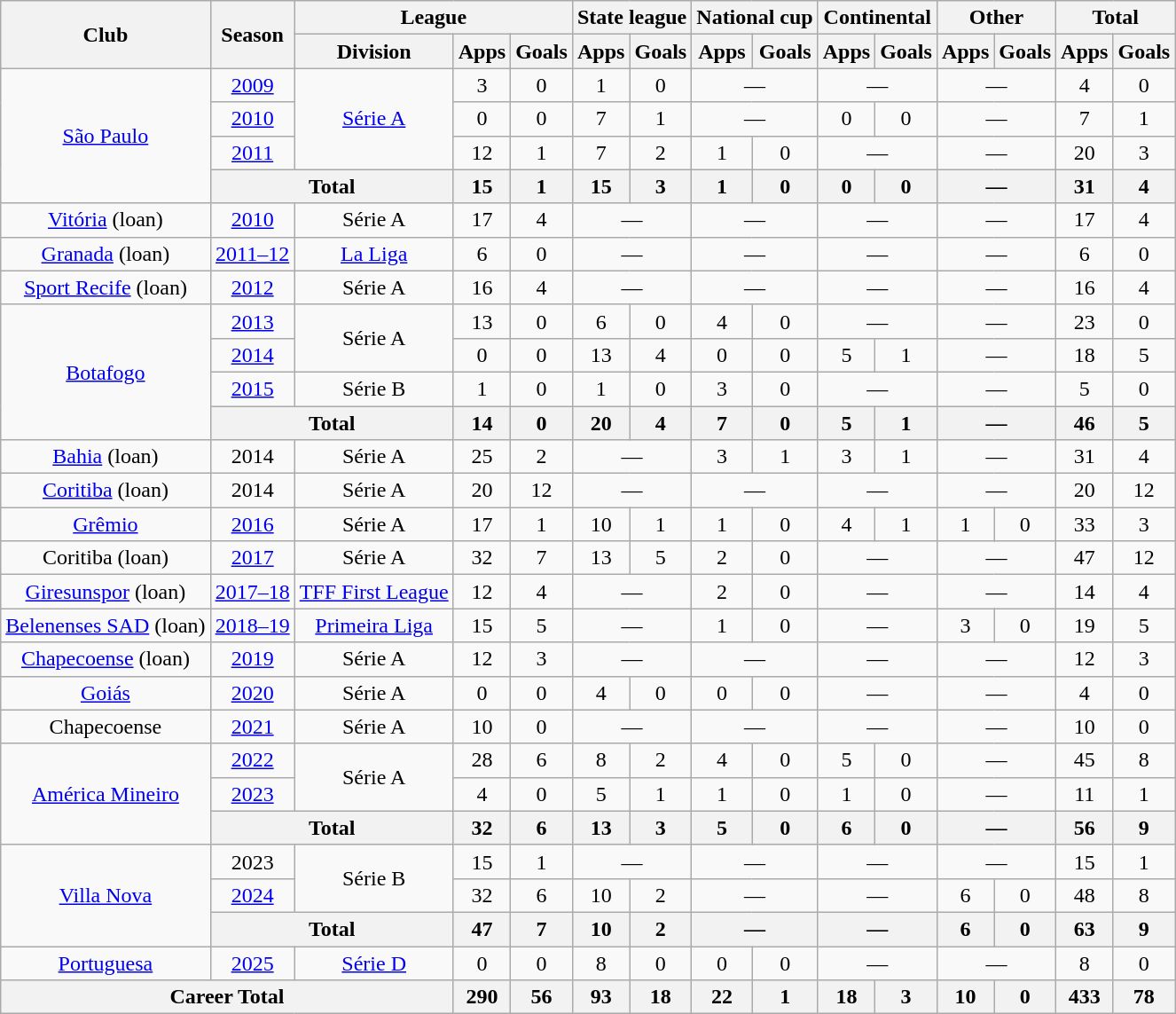<table class="wikitable" style="text-align: center;">
<tr>
<th rowspan="2">Club</th>
<th rowspan="2">Season</th>
<th colspan="3">League</th>
<th colspan="2">State league</th>
<th colspan="2">National cup</th>
<th colspan="2">Continental</th>
<th colspan="2">Other</th>
<th colspan="2">Total</th>
</tr>
<tr>
<th>Division</th>
<th>Apps</th>
<th>Goals</th>
<th>Apps</th>
<th>Goals</th>
<th>Apps</th>
<th>Goals</th>
<th>Apps</th>
<th>Goals</th>
<th>Apps</th>
<th>Goals</th>
<th>Apps</th>
<th>Goals</th>
</tr>
<tr>
<td rowspan="4"><a href='#'>São Paulo</a></td>
<td><a href='#'>2009</a></td>
<td rowspan="3"><a href='#'>Série A</a></td>
<td>3</td>
<td>0</td>
<td>1</td>
<td>0</td>
<td colspan="2">—</td>
<td colspan="2">—</td>
<td colspan="2">—</td>
<td>4</td>
<td>0</td>
</tr>
<tr>
<td><a href='#'>2010</a></td>
<td>0</td>
<td>0</td>
<td>7</td>
<td>1</td>
<td colspan="2">—</td>
<td>0</td>
<td>0</td>
<td colspan="2">—</td>
<td>7</td>
<td>1</td>
</tr>
<tr>
<td><a href='#'>2011</a></td>
<td>12</td>
<td>1</td>
<td>7</td>
<td>2</td>
<td>1</td>
<td>0</td>
<td colspan="2">—</td>
<td colspan="2">—</td>
<td>20</td>
<td>3</td>
</tr>
<tr>
<th colspan="2">Total</th>
<th>15</th>
<th>1</th>
<th>15</th>
<th>3</th>
<th>1</th>
<th>0</th>
<th>0</th>
<th>0</th>
<th colspan="2">—</th>
<th>31</th>
<th>4</th>
</tr>
<tr>
<td><a href='#'>Vitória</a> (loan)</td>
<td><a href='#'>2010</a></td>
<td>Série A</td>
<td>17</td>
<td>4</td>
<td colspan="2">—</td>
<td colspan="2">—</td>
<td colspan="2">—</td>
<td colspan="2">—</td>
<td>17</td>
<td>4</td>
</tr>
<tr>
<td><a href='#'>Granada</a> (loan)</td>
<td><a href='#'>2011–12</a></td>
<td><a href='#'>La Liga</a></td>
<td>6</td>
<td>0</td>
<td colspan="2">—</td>
<td colspan="2">—</td>
<td colspan="2">—</td>
<td colspan="2">—</td>
<td>6</td>
<td>0</td>
</tr>
<tr>
<td><a href='#'>Sport Recife</a> (loan)</td>
<td><a href='#'>2012</a></td>
<td>Série A</td>
<td>16</td>
<td>4</td>
<td colspan="2">—</td>
<td colspan="2">—</td>
<td colspan="2">—</td>
<td colspan="2">—</td>
<td>16</td>
<td>4</td>
</tr>
<tr>
<td rowspan="4"><a href='#'>Botafogo</a></td>
<td><a href='#'>2013</a></td>
<td rowspan="2">Série A</td>
<td>13</td>
<td>0</td>
<td>6</td>
<td>0</td>
<td>4</td>
<td>0</td>
<td colspan="2">—</td>
<td colspan="2">—</td>
<td>23</td>
<td>0</td>
</tr>
<tr>
<td><a href='#'>2014</a></td>
<td>0</td>
<td>0</td>
<td>13</td>
<td>4</td>
<td>0</td>
<td>0</td>
<td>5</td>
<td>1</td>
<td colspan="2">—</td>
<td>18</td>
<td>5</td>
</tr>
<tr>
<td><a href='#'>2015</a></td>
<td>Série B</td>
<td>1</td>
<td>0</td>
<td>1</td>
<td>0</td>
<td>3</td>
<td>0</td>
<td colspan="2">—</td>
<td colspan="2">—</td>
<td>5</td>
<td>0</td>
</tr>
<tr>
<th colspan="2">Total</th>
<th>14</th>
<th>0</th>
<th>20</th>
<th>4</th>
<th>7</th>
<th>0</th>
<th>5</th>
<th>1</th>
<th colspan="2">—</th>
<th>46</th>
<th>5</th>
</tr>
<tr>
<td><a href='#'>Bahia</a> (loan)</td>
<td>2014</td>
<td>Série A</td>
<td>25</td>
<td>2</td>
<td colspan="2">—</td>
<td>3</td>
<td>1</td>
<td>3</td>
<td>1</td>
<td colspan="2">—</td>
<td>31</td>
<td>4</td>
</tr>
<tr>
<td><a href='#'>Coritiba</a> (loan)</td>
<td>2014</td>
<td>Série A</td>
<td>20</td>
<td>12</td>
<td colspan="2">—</td>
<td colspan="2">—</td>
<td colspan="2">—</td>
<td colspan="2">—</td>
<td>20</td>
<td>12</td>
</tr>
<tr>
<td><a href='#'>Grêmio</a></td>
<td><a href='#'>2016</a></td>
<td>Série A</td>
<td>17</td>
<td>1</td>
<td>10</td>
<td>1</td>
<td>1</td>
<td>0</td>
<td>4</td>
<td>1</td>
<td>1</td>
<td>0</td>
<td>33</td>
<td>3</td>
</tr>
<tr>
<td>Coritiba (loan)</td>
<td><a href='#'>2017</a></td>
<td>Série A</td>
<td>32</td>
<td>7</td>
<td>13</td>
<td>5</td>
<td>2</td>
<td>0</td>
<td colspan="2">—</td>
<td colspan="2">—</td>
<td>47</td>
<td>12</td>
</tr>
<tr>
<td><a href='#'>Giresunspor</a> (loan)</td>
<td><a href='#'>2017–18</a></td>
<td><a href='#'>TFF First League</a></td>
<td>12</td>
<td>4</td>
<td colspan="2">—</td>
<td>2</td>
<td>0</td>
<td colspan="2">—</td>
<td colspan="2">—</td>
<td>14</td>
<td>4</td>
</tr>
<tr>
<td><a href='#'>Belenenses SAD</a> (loan)</td>
<td><a href='#'>2018–19</a></td>
<td><a href='#'>Primeira Liga</a></td>
<td>15</td>
<td>5</td>
<td colspan="2">—</td>
<td>1</td>
<td>0</td>
<td colspan="2">—</td>
<td>3</td>
<td>0</td>
<td>19</td>
<td>5</td>
</tr>
<tr>
<td><a href='#'>Chapecoense</a> (loan)</td>
<td><a href='#'>2019</a></td>
<td>Série A</td>
<td>12</td>
<td>3</td>
<td colspan="2">—</td>
<td colspan="2">—</td>
<td colspan="2">—</td>
<td colspan="2">—</td>
<td>12</td>
<td>3</td>
</tr>
<tr>
<td><a href='#'>Goiás</a></td>
<td><a href='#'>2020</a></td>
<td>Série A</td>
<td>0</td>
<td>0</td>
<td>4</td>
<td>0</td>
<td>0</td>
<td>0</td>
<td colspan="2">—</td>
<td colspan="2">—</td>
<td>4</td>
<td>0</td>
</tr>
<tr>
<td>Chapecoense</td>
<td><a href='#'>2021</a></td>
<td>Série A</td>
<td>10</td>
<td>0</td>
<td colspan="2">—</td>
<td colspan="2">—</td>
<td colspan="2">—</td>
<td colspan="2">—</td>
<td>10</td>
<td>0</td>
</tr>
<tr>
<td rowspan="3"><a href='#'>América Mineiro</a></td>
<td><a href='#'>2022</a></td>
<td rowspan="2">Série A</td>
<td>28</td>
<td>6</td>
<td>8</td>
<td>2</td>
<td>4</td>
<td>0</td>
<td>5</td>
<td>0</td>
<td colspan="2">—</td>
<td>45</td>
<td>8</td>
</tr>
<tr>
<td><a href='#'>2023</a></td>
<td>4</td>
<td>0</td>
<td>5</td>
<td>1</td>
<td>1</td>
<td>0</td>
<td>1</td>
<td>0</td>
<td colspan="2">—</td>
<td>11</td>
<td>1</td>
</tr>
<tr>
<th colspan="2">Total</th>
<th>32</th>
<th>6</th>
<th>13</th>
<th>3</th>
<th>5</th>
<th>0</th>
<th>6</th>
<th>0</th>
<th colspan="2">—</th>
<th>56</th>
<th>9</th>
</tr>
<tr>
<td rowspan="3"><a href='#'>Villa Nova</a></td>
<td>2023</td>
<td rowspan="2">Série B</td>
<td>15</td>
<td>1</td>
<td colspan="2">—</td>
<td colspan="2">—</td>
<td colspan="2">—</td>
<td colspan="2">—</td>
<td>15</td>
<td>1</td>
</tr>
<tr>
<td><a href='#'>2024</a></td>
<td>32</td>
<td>6</td>
<td>10</td>
<td>2</td>
<td colspan="2">—</td>
<td colspan="2">—</td>
<td>6</td>
<td>0</td>
<td>48</td>
<td>8</td>
</tr>
<tr>
<th colspan="2">Total</th>
<th>47</th>
<th>7</th>
<th>10</th>
<th>2</th>
<th colspan="2">—</th>
<th colspan="2">—</th>
<th>6</th>
<th>0</th>
<th>63</th>
<th>9</th>
</tr>
<tr>
<td><a href='#'>Portuguesa</a></td>
<td><a href='#'>2025</a></td>
<td><a href='#'>Série D</a></td>
<td>0</td>
<td>0</td>
<td>8</td>
<td>0</td>
<td>0</td>
<td>0</td>
<td colspan="2">—</td>
<td colspan="2">—</td>
<td>8</td>
<td>0</td>
</tr>
<tr>
<th colspan="3">Career Total</th>
<th>290</th>
<th>56</th>
<th>93</th>
<th>18</th>
<th>22</th>
<th>1</th>
<th>18</th>
<th>3</th>
<th>10</th>
<th>0</th>
<th>433</th>
<th>78</th>
</tr>
</table>
